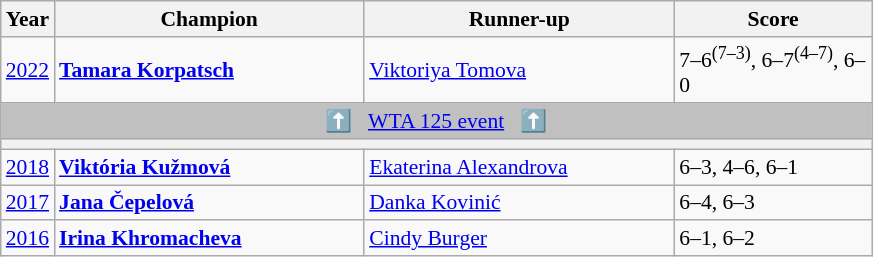<table class="wikitable" style="font-size:90%">
<tr>
<th>Year</th>
<th width="200">Champion</th>
<th width="200">Runner-up</th>
<th width="125">Score</th>
</tr>
<tr>
<td><a href='#'>2022</a></td>
<td> <strong><a href='#'>Tamara Korpatsch</a></strong></td>
<td> <a href='#'>Viktoriya Tomova</a></td>
<td>7–6<sup>(7–3)</sup>, 6–7<sup>(4–7)</sup>, 6–0</td>
</tr>
<tr>
<td colspan="4" align="center" bgcolor=silver>⬆️   <a href='#'>WTA 125 event</a>   ⬆️</td>
</tr>
<tr>
<th colspan="4"></th>
</tr>
<tr>
<td><a href='#'>2018</a></td>
<td> <strong><a href='#'>Viktória Kužmová</a></strong></td>
<td> <a href='#'>Ekaterina Alexandrova</a></td>
<td>6–3, 4–6, 6–1</td>
</tr>
<tr>
<td><a href='#'>2017</a></td>
<td> <strong><a href='#'>Jana Čepelová</a></strong></td>
<td> <a href='#'>Danka Kovinić</a></td>
<td>6–4, 6–3</td>
</tr>
<tr>
<td><a href='#'>2016</a></td>
<td> <strong><a href='#'>Irina Khromacheva</a></strong></td>
<td> <a href='#'>Cindy Burger</a></td>
<td>6–1, 6–2</td>
</tr>
</table>
